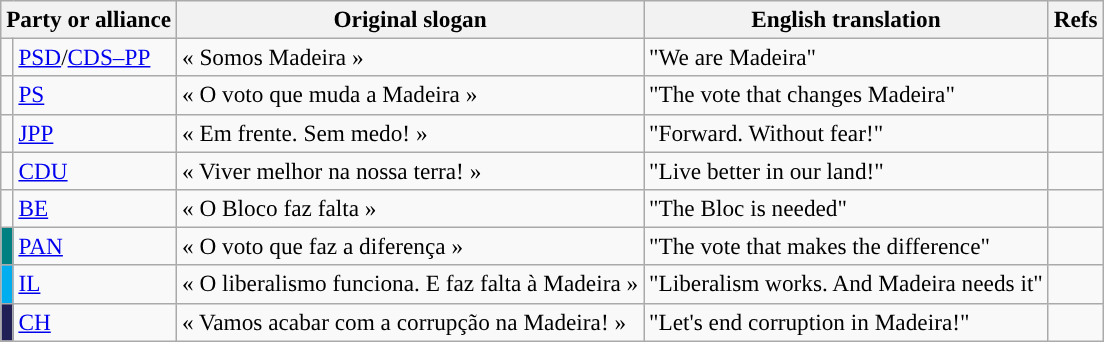<table class="wikitable" style="font-size:97%; text-align:left;">
<tr>
<th style="text-align:left;" colspan="2">Party or alliance</th>
<th>Original slogan</th>
<th>English translation</th>
<th>Refs</th>
</tr>
<tr>
<td style="color:inherit;background:"></td>
<td><a href='#'>PSD</a>/<a href='#'>CDS–PP</a></td>
<td>« Somos Madeira »</td>
<td>"We are Madeira"</td>
<td></td>
</tr>
<tr>
<td width="1" style="color:inherit;background:"></td>
<td><a href='#'>PS</a></td>
<td>« O voto que muda a Madeira »</td>
<td>"The vote that changes Madeira"</td>
<td></td>
</tr>
<tr>
<td style="color:inherit;background:"></td>
<td><a href='#'>JPP</a></td>
<td>« Em frente. Sem medo! »</td>
<td>"Forward. Without fear!"</td>
<td></td>
</tr>
<tr>
<td style="color:inherit;background:"></td>
<td><a href='#'>CDU</a></td>
<td>« Viver melhor na nossa terra! »</td>
<td>"Live better in our land!"</td>
<td></td>
</tr>
<tr>
<td style="color:inherit;background:"></td>
<td><a href='#'>BE</a></td>
<td>« O Bloco faz falta »</td>
<td>"The Bloc is needed"</td>
<td></td>
</tr>
<tr>
<td style="background:teal;"></td>
<td><a href='#'>PAN</a></td>
<td>« O voto que faz a diferença »</td>
<td>"The vote that makes the difference"</td>
<td></td>
</tr>
<tr>
<td style="background:#00ADEF;"></td>
<td><a href='#'>IL</a></td>
<td>« O liberalismo funciona. E faz falta à Madeira »</td>
<td>"Liberalism works. And Madeira needs it"</td>
<td></td>
</tr>
<tr>
<td style="background:#202056;"></td>
<td><a href='#'>CH</a></td>
<td>« Vamos acabar com a corrupção na Madeira! »</td>
<td>"Let's end corruption in Madeira!"</td>
<td></td>
</tr>
</table>
